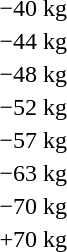<table>
<tr>
<td rowspan=2>−40 kg</td>
<td rowspan=2></td>
<td rowspan=2></td>
<td></td>
</tr>
<tr>
<td></td>
</tr>
<tr>
<td rowspan=2>−44 kg</td>
<td rowspan=2></td>
<td rowspan=2></td>
<td></td>
</tr>
<tr>
<td></td>
</tr>
<tr>
<td rowspan=2>−48 kg</td>
<td rowspan=2></td>
<td rowspan=2></td>
<td></td>
</tr>
<tr>
<td></td>
</tr>
<tr>
<td rowspan=2>−52 kg</td>
<td rowspan=2></td>
<td rowspan=2></td>
<td></td>
</tr>
<tr>
<td></td>
</tr>
<tr>
<td rowspan=2>−57 kg</td>
<td rowspan=2></td>
<td rowspan=2></td>
<td></td>
</tr>
<tr>
<td></td>
</tr>
<tr>
<td rowspan=2>−63 kg</td>
<td rowspan=2></td>
<td rowspan=2></td>
<td></td>
</tr>
<tr>
<td></td>
</tr>
<tr>
<td rowspan=2>−70 kg</td>
<td rowspan=2></td>
<td rowspan=2></td>
<td></td>
</tr>
<tr>
<td></td>
</tr>
<tr>
<td rowspan=2>+70 kg</td>
<td rowspan=2></td>
<td rowspan=2></td>
<td></td>
</tr>
<tr>
<td></td>
</tr>
</table>
